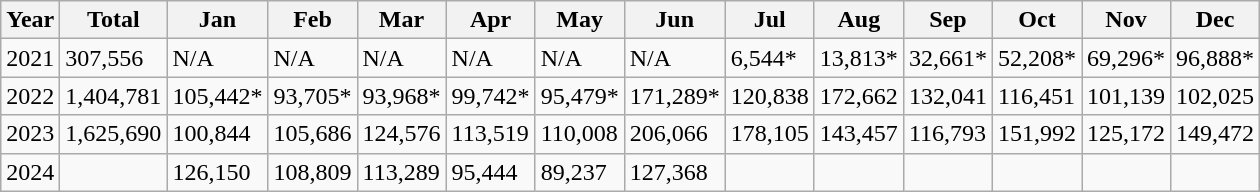<table class="wikitable">
<tr>
<th>Year</th>
<th>Total</th>
<th>Jan</th>
<th>Feb</th>
<th>Mar</th>
<th>Apr</th>
<th>May</th>
<th>Jun</th>
<th>Jul</th>
<th>Aug</th>
<th>Sep</th>
<th>Oct</th>
<th>Nov</th>
<th>Dec</th>
</tr>
<tr>
<td>2021</td>
<td>307,556</td>
<td>N/A</td>
<td>N/A</td>
<td>N/A</td>
<td>N/A</td>
<td>N/A</td>
<td>N/A</td>
<td>6,544*</td>
<td>13,813*</td>
<td>32,661*</td>
<td>52,208*</td>
<td>69,296*</td>
<td>96,888*</td>
</tr>
<tr>
<td>2022</td>
<td>1,404,781</td>
<td>105,442*</td>
<td>93,705*</td>
<td>93,968*</td>
<td>99,742*</td>
<td>95,479*</td>
<td>171,289*</td>
<td>120,838</td>
<td>172,662</td>
<td>132,041</td>
<td>116,451</td>
<td>101,139</td>
<td>102,025</td>
</tr>
<tr>
<td>2023</td>
<td>1,625,690</td>
<td>100,844</td>
<td>105,686</td>
<td>124,576</td>
<td>113,519</td>
<td>110,008</td>
<td>206,066</td>
<td>178,105</td>
<td>143,457</td>
<td>116,793</td>
<td>151,992</td>
<td>125,172</td>
<td>149,472</td>
</tr>
<tr>
<td>2024</td>
<td></td>
<td>126,150</td>
<td>108,809</td>
<td>113,289</td>
<td>95,444</td>
<td>89,237</td>
<td>127,368</td>
<td></td>
<td></td>
<td></td>
<td></td>
<td></td>
<td></td>
</tr>
</table>
